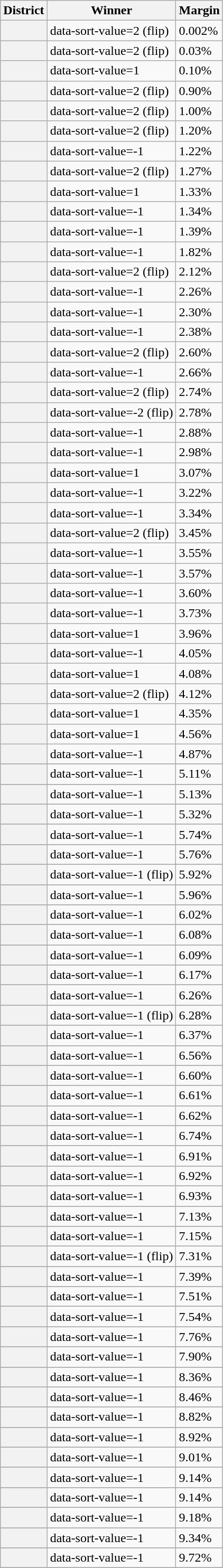<table class="wikitable sortable mw-collapsible mw-collapsed">
<tr>
<th>District</th>
<th>Winner</th>
<th>Margin</th>
</tr>
<tr>
<th></th>
<td>data-sort-value=2  (flip)</td>
<td>0.002%</td>
</tr>
<tr>
<th></th>
<td>data-sort-value=2  (flip)</td>
<td>0.03%</td>
</tr>
<tr>
<th></th>
<td>data-sort-value=1 </td>
<td>0.10%</td>
</tr>
<tr>
<th></th>
<td>data-sort-value=2  (flip)</td>
<td>0.90%</td>
</tr>
<tr>
<th></th>
<td>data-sort-value=2  (flip)</td>
<td>1.00%</td>
</tr>
<tr>
<th></th>
<td>data-sort-value=2  (flip)</td>
<td>1.20%</td>
</tr>
<tr>
<th></th>
<td>data-sort-value=-1 </td>
<td>1.22%</td>
</tr>
<tr>
<th></th>
<td>data-sort-value=2  (flip)</td>
<td>1.27%</td>
</tr>
<tr>
<th></th>
<td>data-sort-value=1 </td>
<td>1.33%</td>
</tr>
<tr>
<th></th>
<td>data-sort-value=-1 </td>
<td>1.34%</td>
</tr>
<tr>
<th></th>
<td>data-sort-value=-1 </td>
<td>1.39%</td>
</tr>
<tr>
<th></th>
<td>data-sort-value=-1 </td>
<td>1.82%</td>
</tr>
<tr>
<th></th>
<td>data-sort-value=2  (flip)</td>
<td>2.12%</td>
</tr>
<tr>
<th></th>
<td>data-sort-value=-1 </td>
<td>2.26%</td>
</tr>
<tr>
<th></th>
<td>data-sort-value=-1 </td>
<td>2.30%</td>
</tr>
<tr>
<th></th>
<td>data-sort-value=-1 </td>
<td>2.38%</td>
</tr>
<tr>
<th></th>
<td>data-sort-value=2  (flip)</td>
<td>2.60%</td>
</tr>
<tr>
<th></th>
<td>data-sort-value=-1 </td>
<td>2.66%</td>
</tr>
<tr>
<th></th>
<td>data-sort-value=2  (flip)</td>
<td>2.74%</td>
</tr>
<tr>
<th></th>
<td>data-sort-value=-2  (flip)</td>
<td>2.78%</td>
</tr>
<tr>
<th></th>
<td>data-sort-value=-1 </td>
<td>2.88%</td>
</tr>
<tr>
<th></th>
<td>data-sort-value=-1 </td>
<td>2.98%</td>
</tr>
<tr>
<th></th>
<td>data-sort-value=1 </td>
<td>3.07%</td>
</tr>
<tr>
<th></th>
<td>data-sort-value=-1 </td>
<td>3.22%</td>
</tr>
<tr>
<th></th>
<td>data-sort-value=-1 </td>
<td>3.34%</td>
</tr>
<tr>
<th></th>
<td>data-sort-value=2  (flip)</td>
<td>3.45%</td>
</tr>
<tr>
<th></th>
<td>data-sort-value=-1 </td>
<td>3.55%</td>
</tr>
<tr>
<th></th>
<td>data-sort-value=-1 </td>
<td>3.57%</td>
</tr>
<tr>
<th></th>
<td>data-sort-value=-1 </td>
<td>3.60%</td>
</tr>
<tr>
<th></th>
<td>data-sort-value=-1 </td>
<td>3.73%</td>
</tr>
<tr>
<th></th>
<td>data-sort-value=1 </td>
<td>3.96%</td>
</tr>
<tr>
<th></th>
<td>data-sort-value=-1 </td>
<td>4.05%</td>
</tr>
<tr>
<th></th>
<td>data-sort-value=1 </td>
<td>4.08%</td>
</tr>
<tr>
<th></th>
<td>data-sort-value=2  (flip)</td>
<td>4.12%</td>
</tr>
<tr>
<th></th>
<td>data-sort-value=1 </td>
<td>4.35%</td>
</tr>
<tr>
<th></th>
<td>data-sort-value=1 </td>
<td>4.56%</td>
</tr>
<tr>
<th></th>
<td>data-sort-value=-1 </td>
<td>4.87%</td>
</tr>
<tr>
</tr>
<tr>
<th></th>
<td>data-sort-value=-1 </td>
<td>5.11%</td>
</tr>
<tr>
</tr>
<tr>
<th></th>
<td>data-sort-value=-1 </td>
<td>5.13%</td>
</tr>
<tr>
</tr>
<tr>
<th></th>
<td>data-sort-value=-1 </td>
<td>5.32%</td>
</tr>
<tr>
</tr>
<tr>
<th></th>
<td>data-sort-value=-1 </td>
<td>5.74%</td>
</tr>
<tr>
</tr>
<tr>
<th></th>
<td>data-sort-value=-1 </td>
<td>5.76%</td>
</tr>
<tr>
</tr>
<tr>
<th></th>
<td>data-sort-value=-1  (flip)</td>
<td>5.92%</td>
</tr>
<tr>
</tr>
<tr>
<th></th>
<td>data-sort-value=-1 </td>
<td>5.96%</td>
</tr>
<tr>
</tr>
<tr>
<th></th>
<td>data-sort-value=-1 </td>
<td>6.02%</td>
</tr>
<tr>
</tr>
<tr>
<th></th>
<td>data-sort-value=-1 </td>
<td>6.08%</td>
</tr>
<tr>
</tr>
<tr>
<th></th>
<td>data-sort-value=-1 </td>
<td>6.09%</td>
</tr>
<tr>
</tr>
<tr>
<th></th>
<td>data-sort-value=-1 </td>
<td>6.17%</td>
</tr>
<tr>
</tr>
<tr>
<th></th>
<td>data-sort-value=-1 </td>
<td>6.26%</td>
</tr>
<tr>
</tr>
<tr>
<th></th>
<td>data-sort-value=-1  (flip)</td>
<td>6.28%</td>
</tr>
<tr>
</tr>
<tr>
<th></th>
<td>data-sort-value=-1 </td>
<td>6.37%</td>
</tr>
<tr>
</tr>
<tr>
<th></th>
<td>data-sort-value=-1 </td>
<td>6.56%</td>
</tr>
<tr>
</tr>
<tr>
<th></th>
<td>data-sort-value=-1 </td>
<td>6.60%</td>
</tr>
<tr>
</tr>
<tr>
<th></th>
<td>data-sort-value=-1 </td>
<td>6.61%</td>
</tr>
<tr>
</tr>
<tr>
<th></th>
<td>data-sort-value=-1 </td>
<td>6.62%</td>
</tr>
<tr>
</tr>
<tr>
<th></th>
<td>data-sort-value=-1 </td>
<td>6.74%</td>
</tr>
<tr>
</tr>
<tr>
<th></th>
<td>data-sort-value=-1 </td>
<td>6.91%</td>
</tr>
<tr>
</tr>
<tr>
<th></th>
<td>data-sort-value=-1 </td>
<td>6.92%</td>
</tr>
<tr>
</tr>
<tr>
<th></th>
<td>data-sort-value=-1 </td>
<td>6.93%</td>
</tr>
<tr>
</tr>
<tr>
<th></th>
<td>data-sort-value=-1 </td>
<td>7.13%</td>
</tr>
<tr>
</tr>
<tr>
<th></th>
<td>data-sort-value=-1 </td>
<td>7.15%</td>
</tr>
<tr>
</tr>
<tr>
<th></th>
<td>data-sort-value=-1  (flip)</td>
<td>7.31%</td>
</tr>
<tr>
</tr>
<tr>
<th></th>
<td>data-sort-value=-1 </td>
<td>7.39%</td>
</tr>
<tr>
</tr>
<tr>
<th></th>
<td>data-sort-value=-1 </td>
<td>7.51%</td>
</tr>
<tr>
</tr>
<tr>
<th></th>
<td>data-sort-value=-1 </td>
<td>7.54%</td>
</tr>
<tr>
</tr>
<tr>
<th></th>
<td>data-sort-value=-1 </td>
<td>7.76%</td>
</tr>
<tr>
</tr>
<tr>
<th></th>
<td>data-sort-value=-1 </td>
<td>7.90%</td>
</tr>
<tr>
</tr>
<tr>
<th></th>
<td>data-sort-value=-1 </td>
<td>8.36%</td>
</tr>
<tr>
</tr>
<tr>
<th></th>
<td>data-sort-value=-1 </td>
<td>8.46%</td>
</tr>
<tr>
</tr>
<tr>
<th></th>
<td>data-sort-value=-1 </td>
<td>8.82%</td>
</tr>
<tr>
</tr>
<tr>
<th></th>
<td>data-sort-value=-1 </td>
<td>8.92%</td>
</tr>
<tr>
</tr>
<tr>
<th></th>
<td>data-sort-value=-1 </td>
<td>9.01%</td>
</tr>
<tr>
</tr>
<tr>
<th></th>
<td>data-sort-value=-1 </td>
<td>9.14%</td>
</tr>
<tr>
</tr>
<tr>
<th></th>
<td>data-sort-value=-1 </td>
<td>9.14%</td>
</tr>
<tr>
</tr>
<tr>
<th></th>
<td>data-sort-value=-1 </td>
<td>9.18%</td>
</tr>
<tr>
</tr>
<tr>
<th></th>
<td>data-sort-value=-1 </td>
<td>9.34%</td>
</tr>
<tr>
</tr>
<tr>
<th></th>
<td>data-sort-value=-1 </td>
<td>9.72%</td>
</tr>
<tr>
</tr>
</table>
